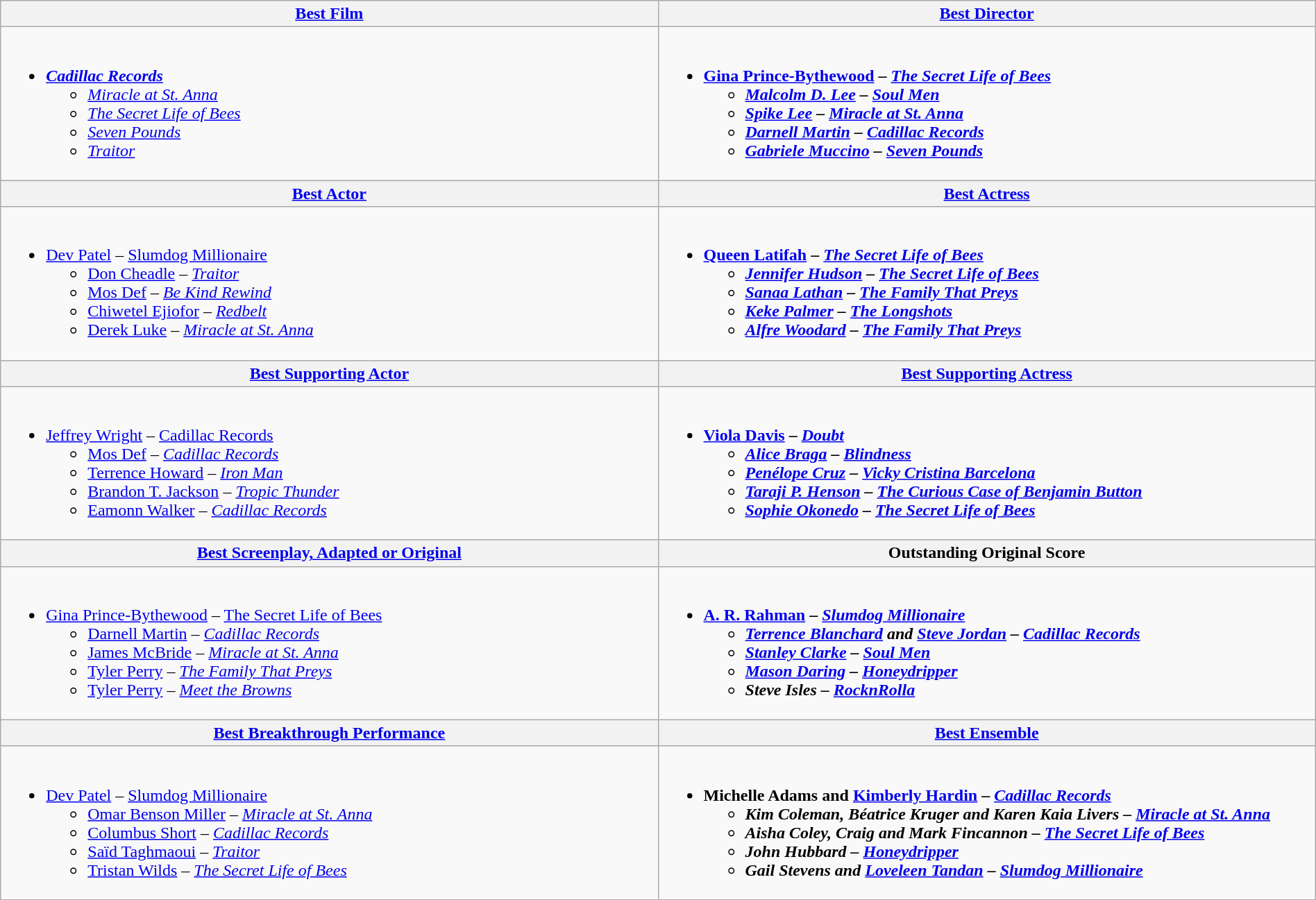<table class=wikitable width="100%">
<tr>
<th width="50%"><a href='#'>Best Film</a></th>
<th width="50%"><a href='#'>Best Director</a></th>
</tr>
<tr>
<td valign="top"><br><ul><li><strong><em><a href='#'>Cadillac Records</a></em></strong><ul><li><em><a href='#'>Miracle at St. Anna</a></em></li><li><em><a href='#'>The Secret Life of Bees</a></em></li><li><em><a href='#'>Seven Pounds</a></em></li><li><em><a href='#'>Traitor</a></em></li></ul></li></ul></td>
<td valign="top"><br><ul><li><strong><a href='#'>Gina Prince-Bythewood</a> – <em><a href='#'>The Secret Life of Bees</a><strong><em><ul><li><a href='#'>Malcolm D. Lee</a> – </em><a href='#'>Soul Men</a><em></li><li><a href='#'>Spike Lee</a> – </em><a href='#'>Miracle at St. Anna</a><em></li><li><a href='#'>Darnell Martin</a> – </em><a href='#'>Cadillac Records</a><em></li><li><a href='#'>Gabriele Muccino</a> – </em><a href='#'>Seven Pounds</a><em></li></ul></li></ul></td>
</tr>
<tr>
<th width="50%"><a href='#'>Best Actor</a></th>
<th width="50%"><a href='#'>Best Actress</a></th>
</tr>
<tr>
<td valign="top"><br><ul><li></strong><a href='#'>Dev Patel</a> – </em><a href='#'>Slumdog Millionaire</a></em></strong><ul><li><a href='#'>Don Cheadle</a> – <em><a href='#'>Traitor</a></em></li><li><a href='#'>Mos Def</a> – <em><a href='#'>Be Kind Rewind</a></em></li><li><a href='#'>Chiwetel Ejiofor</a> – <em><a href='#'>Redbelt</a></em></li><li><a href='#'>Derek Luke</a> – <em><a href='#'>Miracle at St. Anna</a></em></li></ul></li></ul></td>
<td valign="top"><br><ul><li><strong><a href='#'>Queen Latifah</a> – <em><a href='#'>The Secret Life of Bees</a><strong><em><ul><li><a href='#'>Jennifer Hudson</a> – </em><a href='#'>The Secret Life of Bees</a><em></li><li><a href='#'>Sanaa Lathan</a> – </em><a href='#'>The Family That Preys</a><em></li><li><a href='#'>Keke Palmer</a> – </em><a href='#'>The Longshots</a><em></li><li><a href='#'>Alfre Woodard</a> – </em><a href='#'>The Family That Preys</a><em></li></ul></li></ul></td>
</tr>
<tr>
<th width="50%"><a href='#'>Best Supporting Actor</a></th>
<th width="50%"><a href='#'>Best Supporting Actress</a></th>
</tr>
<tr>
<td valign="top"><br><ul><li></strong><a href='#'>Jeffrey Wright</a> – </em><a href='#'>Cadillac Records</a></em></strong><ul><li><a href='#'>Mos Def</a> – <em><a href='#'>Cadillac Records</a></em></li><li><a href='#'>Terrence Howard</a> – <em><a href='#'>Iron Man</a></em></li><li><a href='#'>Brandon T. Jackson</a> – <em><a href='#'>Tropic Thunder</a></em></li><li><a href='#'>Eamonn Walker</a> – <em><a href='#'>Cadillac Records</a></em></li></ul></li></ul></td>
<td valign="top"><br><ul><li><strong><a href='#'>Viola Davis</a> – <em><a href='#'>Doubt</a><strong><em><ul><li><a href='#'>Alice Braga</a> – </em><a href='#'>Blindness</a><em></li><li><a href='#'>Penélope Cruz</a> – </em><a href='#'>Vicky Cristina Barcelona</a><em></li><li><a href='#'>Taraji P. Henson</a> – </em><a href='#'>The Curious Case of Benjamin Button</a><em></li><li><a href='#'>Sophie Okonedo</a> – </em><a href='#'>The Secret Life of Bees</a><em></li></ul></li></ul></td>
</tr>
<tr>
<th width="50%"><a href='#'>Best Screenplay, Adapted or Original</a></th>
<th width="50%">Outstanding Original Score</th>
</tr>
<tr>
<td valign="top"><br><ul><li></strong><a href='#'>Gina Prince-Bythewood</a> – </em><a href='#'>The Secret Life of Bees</a></em></strong><ul><li><a href='#'>Darnell Martin</a> – <em><a href='#'>Cadillac Records</a></em></li><li><a href='#'>James McBride</a> – <em><a href='#'>Miracle at St. Anna</a></em></li><li><a href='#'>Tyler Perry</a> – <em><a href='#'>The Family That Preys</a></em></li><li><a href='#'>Tyler Perry</a> – <em><a href='#'>Meet the Browns</a></em></li></ul></li></ul></td>
<td valign="top"><br><ul><li><strong><a href='#'>A. R. Rahman</a> – <em><a href='#'>Slumdog Millionaire</a><strong><em><ul><li><a href='#'>Terrence Blanchard</a> and <a href='#'>Steve Jordan</a> – </em><a href='#'>Cadillac Records</a><em></li><li><a href='#'>Stanley Clarke</a> – </em><a href='#'>Soul Men</a><em></li><li><a href='#'>Mason Daring</a> – </em><a href='#'>Honeydripper</a><em></li><li>Steve Isles – </em><a href='#'>RocknRolla</a><em></li></ul></li></ul></td>
</tr>
<tr>
<th width="50%"><a href='#'>Best Breakthrough Performance</a></th>
<th width="50%"><a href='#'>Best Ensemble</a> </th>
</tr>
<tr>
<td valign="top"><br><ul><li></strong><a href='#'>Dev Patel</a> – </em><a href='#'>Slumdog Millionaire</a></em></strong><ul><li><a href='#'>Omar Benson Miller</a> – <em><a href='#'>Miracle at St. Anna</a></em></li><li><a href='#'>Columbus Short</a> – <em><a href='#'>Cadillac Records</a></em></li><li><a href='#'>Saïd Taghmaoui</a> – <em><a href='#'>Traitor</a></em></li><li><a href='#'>Tristan Wilds</a> – <em><a href='#'>The Secret Life of Bees</a></em></li></ul></li></ul></td>
<td valign="top"><br><ul><li><strong>Michelle Adams and <a href='#'>Kimberly Hardin</a> – <em><a href='#'>Cadillac Records</a><strong><em><ul><li>Kim Coleman, Béatrice Kruger and Karen Kaia Livers – </em><a href='#'>Miracle at St. Anna</a><em></li><li>Aisha Coley, Craig and Mark Fincannon – </em><a href='#'>The Secret Life of Bees</a><em></li><li>John Hubbard – </em><a href='#'>Honeydripper</a><em></li><li>Gail Stevens and <a href='#'>Loveleen Tandan</a> – </em><a href='#'>Slumdog Millionaire</a><em></li></ul></li></ul></td>
</tr>
</table>
